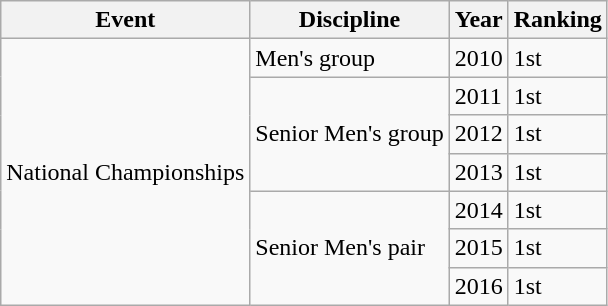<table class="wikitable">
<tr>
<th>Event</th>
<th>Discipline</th>
<th>Year</th>
<th>Ranking</th>
</tr>
<tr>
<td rowspan="7">National Championships</td>
<td>Men's group</td>
<td>2010</td>
<td>1st</td>
</tr>
<tr>
<td rowspan="3">Senior Men's group</td>
<td>2011</td>
<td>1st</td>
</tr>
<tr>
<td>2012</td>
<td>1st</td>
</tr>
<tr>
<td>2013</td>
<td>1st</td>
</tr>
<tr>
<td rowspan="3">Senior Men's pair</td>
<td>2014</td>
<td>1st</td>
</tr>
<tr>
<td>2015</td>
<td>1st</td>
</tr>
<tr>
<td>2016</td>
<td>1st</td>
</tr>
</table>
